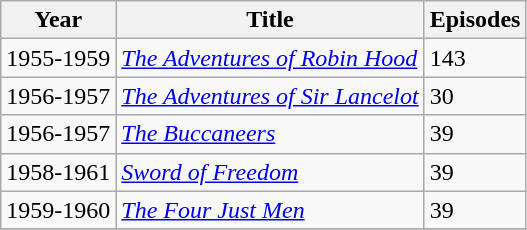<table class="wikitable sortable jquery-tablesorter">
<tr>
<th>Year</th>
<th>Title</th>
<th>Episodes</th>
</tr>
<tr>
<td>1955-1959</td>
<td><em><a href='#'>The Adventures of Robin Hood</a></em></td>
<td>143</td>
</tr>
<tr>
<td>1956-1957</td>
<td><em><a href='#'>The Adventures of Sir Lancelot</a></em></td>
<td>30</td>
</tr>
<tr>
<td>1956-1957</td>
<td><em><a href='#'>The Buccaneers</a></em></td>
<td>39</td>
</tr>
<tr>
<td>1958-1961</td>
<td><em><a href='#'>Sword of Freedom</a></em></td>
<td>39</td>
</tr>
<tr>
<td>1959-1960</td>
<td><em><a href='#'>The Four Just Men</a></em></td>
<td>39</td>
</tr>
<tr>
</tr>
</table>
